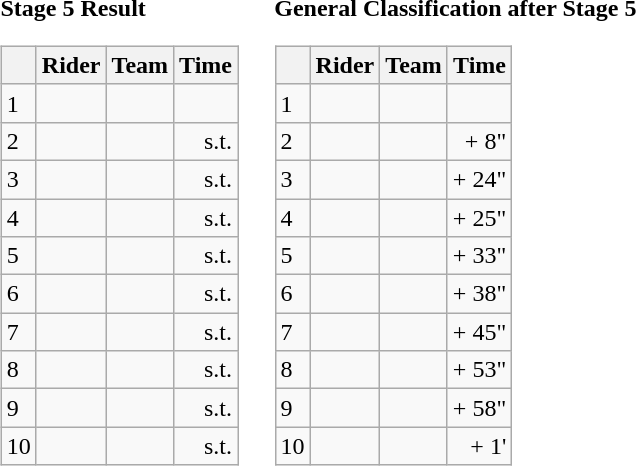<table>
<tr>
<td><strong>Stage 5 Result</strong><br><table class="wikitable">
<tr>
<th></th>
<th>Rider</th>
<th>Team</th>
<th>Time</th>
</tr>
<tr>
<td>1</td>
<td></td>
<td></td>
<td align="right"></td>
</tr>
<tr>
<td>2</td>
<td> </td>
<td></td>
<td align="right">s.t.</td>
</tr>
<tr>
<td>3</td>
<td></td>
<td></td>
<td align="right">s.t.</td>
</tr>
<tr>
<td>4</td>
<td></td>
<td></td>
<td align="right">s.t.</td>
</tr>
<tr>
<td>5</td>
<td></td>
<td></td>
<td align="right">s.t.</td>
</tr>
<tr>
<td>6</td>
<td></td>
<td></td>
<td align="right">s.t.</td>
</tr>
<tr>
<td>7</td>
<td></td>
<td></td>
<td align="right">s.t.</td>
</tr>
<tr>
<td>8</td>
<td></td>
<td></td>
<td align="right">s.t.</td>
</tr>
<tr>
<td>9</td>
<td></td>
<td></td>
<td align="right">s.t.</td>
</tr>
<tr>
<td>10</td>
<td></td>
<td></td>
<td align="right">s.t.</td>
</tr>
</table>
</td>
<td></td>
<td><strong>General Classification after Stage 5</strong><br><table class="wikitable">
<tr>
<th></th>
<th>Rider</th>
<th>Team</th>
<th>Time</th>
</tr>
<tr>
<td>1</td>
<td>  </td>
<td></td>
<td align="right"></td>
</tr>
<tr>
<td>2</td>
<td></td>
<td></td>
<td align="right">+ 8"</td>
</tr>
<tr>
<td>3</td>
<td></td>
<td></td>
<td align="right">+ 24"</td>
</tr>
<tr>
<td>4</td>
<td></td>
<td></td>
<td align="right">+ 25"</td>
</tr>
<tr>
<td>5</td>
<td></td>
<td></td>
<td align="right">+ 33"</td>
</tr>
<tr>
<td>6</td>
<td></td>
<td></td>
<td align="right">+ 38"</td>
</tr>
<tr>
<td>7</td>
<td></td>
<td></td>
<td align="right">+ 45"</td>
</tr>
<tr>
<td>8</td>
<td></td>
<td></td>
<td align="right">+ 53"</td>
</tr>
<tr>
<td>9</td>
<td></td>
<td></td>
<td align="right">+ 58"</td>
</tr>
<tr>
<td>10</td>
<td></td>
<td></td>
<td align="right">+ 1'</td>
</tr>
</table>
</td>
</tr>
</table>
